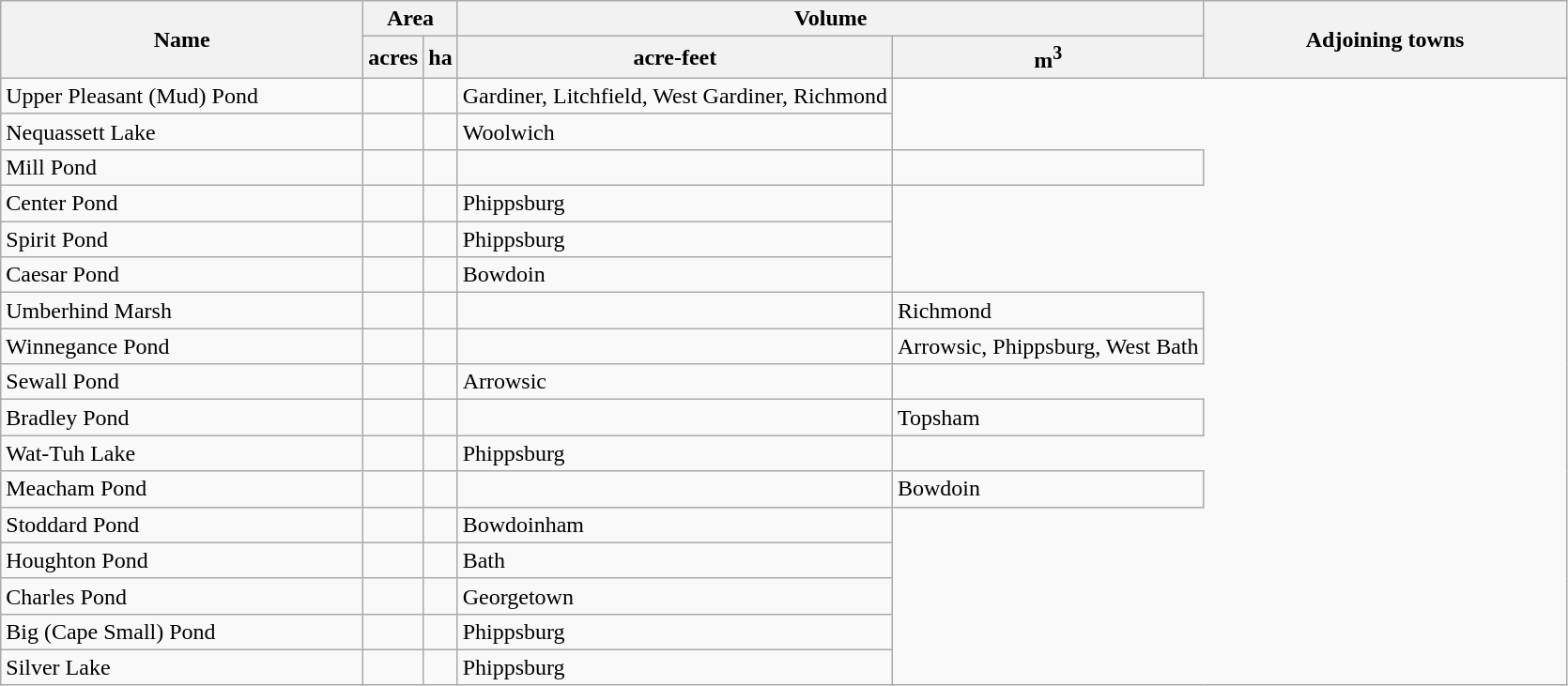<table class="wikitable sortable">
<tr>
<th width="250" rowspan=2>Name</th>
<th width="50"  colspan=2>Area</th>
<th width="50"  colspan=2>Volume</th>
<th width="250" rowspan=2>Adjoining towns</th>
</tr>
<tr>
<th>acres</th>
<th>ha</th>
<th>acre-feet</th>
<th>m<sup>3</sup></th>
</tr>
<tr>
<td>Upper Pleasant (Mud) Pond</td>
<td></td>
<td></td>
<td>Gardiner, Litchfield, West Gardiner, Richmond</td>
</tr>
<tr>
<td>Nequassett Lake</td>
<td></td>
<td></td>
<td>Woolwich</td>
</tr>
<tr>
<td>Mill Pond</td>
<td></td>
<td> </td>
<td> </td>
<td></td>
</tr>
<tr>
<td>Center Pond</td>
<td></td>
<td></td>
<td>Phippsburg</td>
</tr>
<tr>
<td>Spirit Pond</td>
<td></td>
<td></td>
<td>Phippsburg</td>
</tr>
<tr>
<td>Caesar Pond</td>
<td></td>
<td></td>
<td>Bowdoin</td>
</tr>
<tr>
<td>Umberhind Marsh</td>
<td></td>
<td> </td>
<td> </td>
<td>Richmond</td>
</tr>
<tr>
<td>Winnegance Pond</td>
<td></td>
<td> </td>
<td> </td>
<td>Arrowsic, Phippsburg, West Bath</td>
</tr>
<tr>
<td>Sewall Pond</td>
<td></td>
<td></td>
<td>Arrowsic</td>
</tr>
<tr>
<td>Bradley Pond</td>
<td></td>
<td> </td>
<td> </td>
<td>Topsham</td>
</tr>
<tr>
<td>Wat-Tuh Lake</td>
<td></td>
<td></td>
<td>Phippsburg</td>
</tr>
<tr>
<td>Meacham Pond</td>
<td></td>
<td> </td>
<td> </td>
<td>Bowdoin</td>
</tr>
<tr>
<td>Stoddard Pond</td>
<td></td>
<td></td>
<td>Bowdoinham</td>
</tr>
<tr>
<td>Houghton Pond</td>
<td></td>
<td></td>
<td>Bath</td>
</tr>
<tr>
<td>Charles Pond</td>
<td></td>
<td></td>
<td>Georgetown</td>
</tr>
<tr>
<td>Big (Cape Small) Pond</td>
<td></td>
<td></td>
<td>Phippsburg</td>
</tr>
<tr>
<td>Silver Lake</td>
<td></td>
<td></td>
<td>Phippsburg</td>
</tr>
</table>
